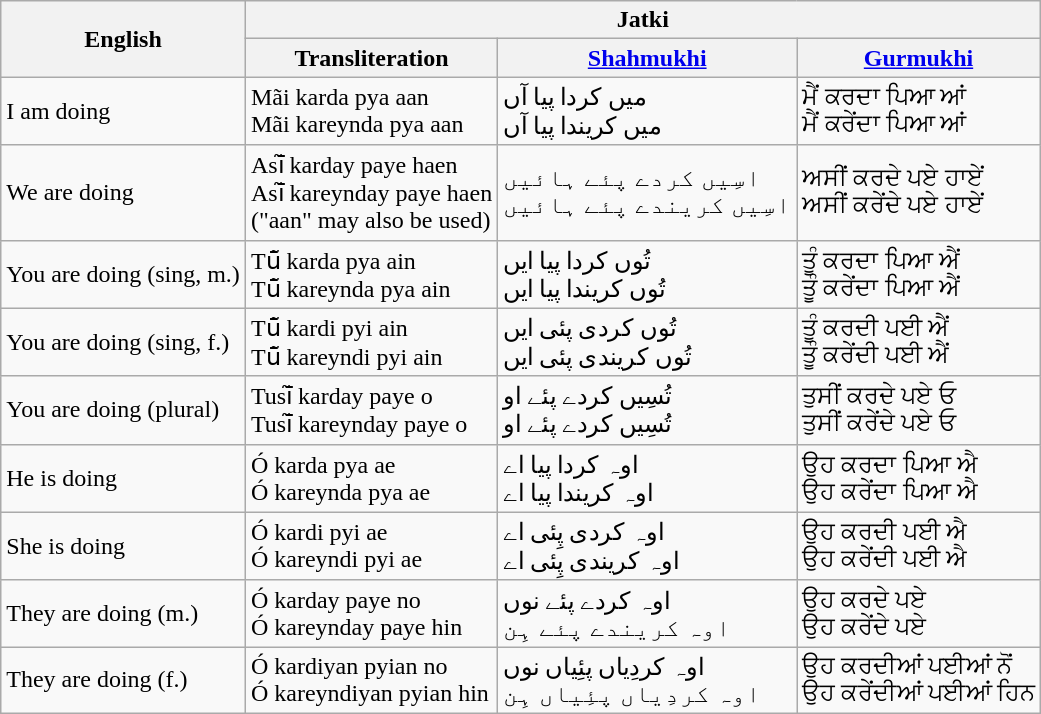<table class="wikitable">
<tr>
<th rowspan="2"><strong>English</strong></th>
<th colspan="3"><strong>Jatki</strong></th>
</tr>
<tr>
<th><strong>Transliteration</strong></th>
<th><a href='#'><strong>Shahmukhi</strong></a></th>
<th><strong><a href='#'>Gurmukhi</a></strong></th>
</tr>
<tr>
<td>I am doing</td>
<td>Mãi karda pya aan<br>Mãi kareynda pya aan</td>
<td>میں کردا پیا آں<br>میں کریندا پیا آں</td>
<td>ਮੈਂ ਕਰਦਾ ਪਿਆ ਆਂ<br>ਮੈਂ ਕਰੇਂਦਾ ਪਿਆ ਆਂ</td>
</tr>
<tr>
<td>We are doing</td>
<td>Asī̃ karday paye haen<br>Asī̃ kareynday paye haen<br>("aan" may also be used)</td>
<td>اسِیں کردے پئے ہائیں<br>اسِیں کریندے پئے ہائیں</td>
<td>ਅਸੀਂ ਕਰਦੇ ਪਏ ਹਾਏਂ<br>ਅਸੀਂ ਕਰੇਂਦੇ ਪਏ ਹਾਏਂ</td>
</tr>
<tr>
<td>You are doing (sing, m.)</td>
<td>Tū̃ karda pya ain<br>Tū̃ kareynda pya ain</td>
<td>تُوں کردا پیا ایں<br>تُوں کریندا پیا ایں</td>
<td>ਤੂੰ ਕਰਦਾ ਪਿਆ ਐਂ<br>ਤੂੰ ਕਰੇਂਦਾ ਪਿਆ ਐਂ</td>
</tr>
<tr>
<td>You are doing (sing, f.)</td>
<td>Tū̃ kardi pyi ain<br>Tū̃ kareyndi pyi ain</td>
<td>تُوں کردی پئی ایں<br>تُوں کریندی پئی ایں</td>
<td>ਤੂੰ ਕਰਦੀ ਪਈ ਐਂ<br>ਤੂੰ ਕਰੇਂਦੀ ਪਈ ਐਂ</td>
</tr>
<tr>
<td>You are doing (plural)</td>
<td>Tusī̃ karday paye o<br>Tusī̃ kareynday paye o</td>
<td>تُسِیں کردے پئے او<br>تُسِیں کردے پئے او</td>
<td>ਤੁਸੀਂ ਕਰਦੇ ਪਏ ਓ<br>ਤੁਸੀਂ ਕਰੇਂਦੇ ਪਏ ਓ</td>
</tr>
<tr>
<td>He is doing</td>
<td>Ó karda pya ae<br>Ó kareynda pya ae</td>
<td>اوہ کردا پیا اے<br>اوہ کریندا پیا اے</td>
<td>ਉਹ ਕਰਦਾ ਪਿਆ ਐ<br>ਉਹ ਕਰੇਂਦਾ ਪਿਆ ਐ</td>
</tr>
<tr>
<td>She is doing</td>
<td>Ó kardi pyi ae<br>Ó kareyndi pyi ae</td>
<td>اوہ کردی پِئی اے<br>اوہ کریندی پِئی اے</td>
<td>ਉਹ ਕਰਦੀ ਪਈ ਐ<br>ਉਹ ਕਰੇਂਦੀ ਪਈ ਐ</td>
</tr>
<tr>
<td>They are doing (m.)</td>
<td>Ó karday paye no<br>Ó kareynday paye hin</td>
<td>اوہ کردے پئے نوں<br>اوہ کریندے پئے ہِن</td>
<td>ਉਹ ਕਰਦੇ ਪਏ<br>ਉਹ ਕਰੇਂਦੇ ਪਏ</td>
</tr>
<tr>
<td>They are doing (f.)</td>
<td>Ó kardiyan pyian no<br>Ó kareyndiyan pyian hin</td>
<td>اوہ کردِیاں پئِیاں نوں<br>اوہ کردِیاں پئِیاں ہِن</td>
<td>ਉਹ ਕਰਦੀਆਂ ਪਈਆਂ ਨੋਂ<br>ਉਹ ਕਰੇਂਦੀਆਂ ਪਈਆਂ ਹਿਨ</td>
</tr>
</table>
